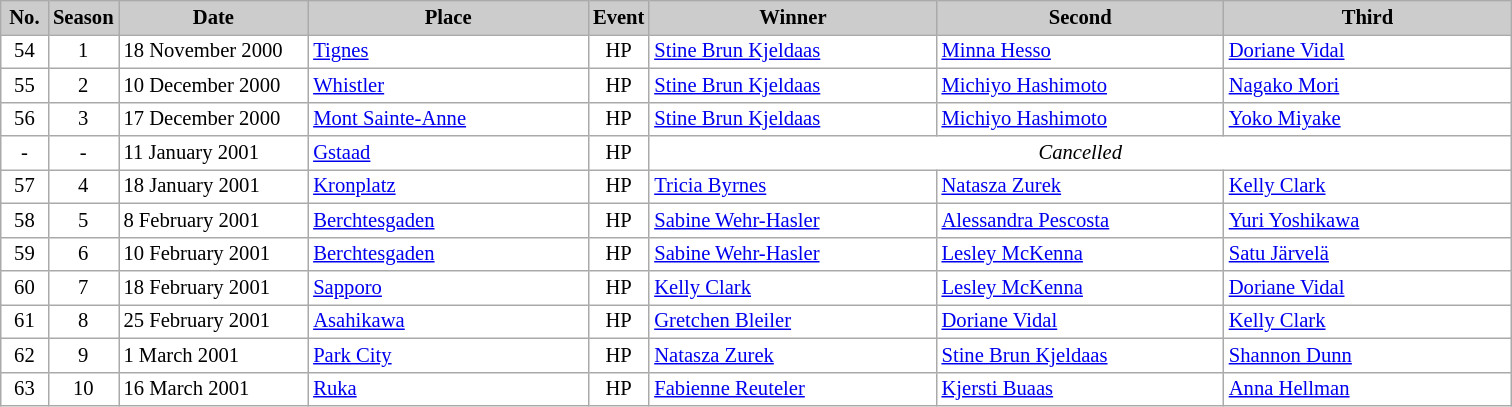<table class="wikitable plainrowheaders" style="background:#fff; font-size:86%; border:grey solid 1px; border-collapse:collapse;">
<tr style="background:#ccc; text-align:center;">
<th scope="col" style="background:#ccc; width:25px;">No.</th>
<th scope="col" style="background:#ccc; width:30px;">Season</th>
<th scope="col" style="background:#ccc; width:120px;">Date</th>
<th scope="col" style="background:#ccc; width:180px;">Place</th>
<th scope="col" style="background:#ccc; width:15px;">Event</th>
<th scope="col" style="background:#ccc; width:185px;">Winner</th>
<th scope="col" style="background:#ccc; width:185px;">Second</th>
<th scope="col" style="background:#ccc; width:185px;">Third</th>
</tr>
<tr>
<td align=center>54</td>
<td align=center>1</td>
<td>18 November 2000</td>
<td> <a href='#'>Tignes</a></td>
<td align=center>HP</td>
<td> <a href='#'>Stine Brun Kjeldaas</a></td>
<td> <a href='#'>Minna Hesso</a></td>
<td> <a href='#'>Doriane Vidal</a></td>
</tr>
<tr>
<td align=center>55</td>
<td align=center>2</td>
<td>10 December 2000</td>
<td> <a href='#'>Whistler</a></td>
<td align=center>HP</td>
<td> <a href='#'>Stine Brun Kjeldaas</a></td>
<td> <a href='#'>Michiyo Hashimoto</a></td>
<td> <a href='#'>Nagako Mori</a></td>
</tr>
<tr>
<td align=center>56</td>
<td align=center>3</td>
<td>17 December 2000</td>
<td> <a href='#'>Mont Sainte-Anne</a></td>
<td align=center>HP</td>
<td> <a href='#'>Stine Brun Kjeldaas</a></td>
<td> <a href='#'>Michiyo Hashimoto</a></td>
<td> <a href='#'>Yoko Miyake</a></td>
</tr>
<tr>
<td align=center>-</td>
<td align=center>-</td>
<td>11 January 2001</td>
<td> <a href='#'>Gstaad</a></td>
<td align=center>HP</td>
<td colspan=3 align=center><em>Cancelled</em></td>
</tr>
<tr>
<td align=center>57</td>
<td align=center>4</td>
<td>18 January 2001</td>
<td> <a href='#'>Kronplatz</a></td>
<td align=center>HP</td>
<td> <a href='#'>Tricia Byrnes</a></td>
<td> <a href='#'>Natasza Zurek</a></td>
<td> <a href='#'>Kelly Clark</a></td>
</tr>
<tr>
<td align=center>58</td>
<td align=center>5</td>
<td>8 February 2001</td>
<td> <a href='#'>Berchtesgaden</a></td>
<td align=center>HP</td>
<td> <a href='#'>Sabine Wehr-Hasler</a></td>
<td> <a href='#'>Alessandra Pescosta</a></td>
<td> <a href='#'>Yuri Yoshikawa</a></td>
</tr>
<tr>
<td align=center>59</td>
<td align=center>6</td>
<td>10 February 2001</td>
<td> <a href='#'>Berchtesgaden</a></td>
<td align=center>HP</td>
<td> <a href='#'>Sabine Wehr-Hasler</a></td>
<td> <a href='#'>Lesley McKenna</a></td>
<td> <a href='#'>Satu Järvelä</a></td>
</tr>
<tr>
<td align=center>60</td>
<td align=center>7</td>
<td>18 February 2001</td>
<td> <a href='#'>Sapporo</a></td>
<td align=center>HP</td>
<td> <a href='#'>Kelly Clark</a></td>
<td> <a href='#'>Lesley McKenna</a></td>
<td> <a href='#'>Doriane Vidal</a></td>
</tr>
<tr>
<td align=center>61</td>
<td align=center>8</td>
<td>25 February 2001</td>
<td> <a href='#'>Asahikawa</a></td>
<td align=center>HP</td>
<td> <a href='#'>Gretchen Bleiler</a></td>
<td> <a href='#'>Doriane Vidal</a></td>
<td> <a href='#'>Kelly Clark</a></td>
</tr>
<tr>
<td align=center>62</td>
<td align=center>9</td>
<td>1 March 2001</td>
<td> <a href='#'>Park City</a></td>
<td align=center>HP</td>
<td> <a href='#'>Natasza Zurek</a></td>
<td> <a href='#'>Stine Brun Kjeldaas</a></td>
<td> <a href='#'>Shannon Dunn</a></td>
</tr>
<tr>
<td align=center>63</td>
<td align=center>10</td>
<td>16 March 2001</td>
<td> <a href='#'>Ruka</a></td>
<td align=center>HP</td>
<td> <a href='#'>Fabienne Reuteler</a></td>
<td> <a href='#'>Kjersti Buaas</a></td>
<td> <a href='#'>Anna Hellman</a></td>
</tr>
</table>
